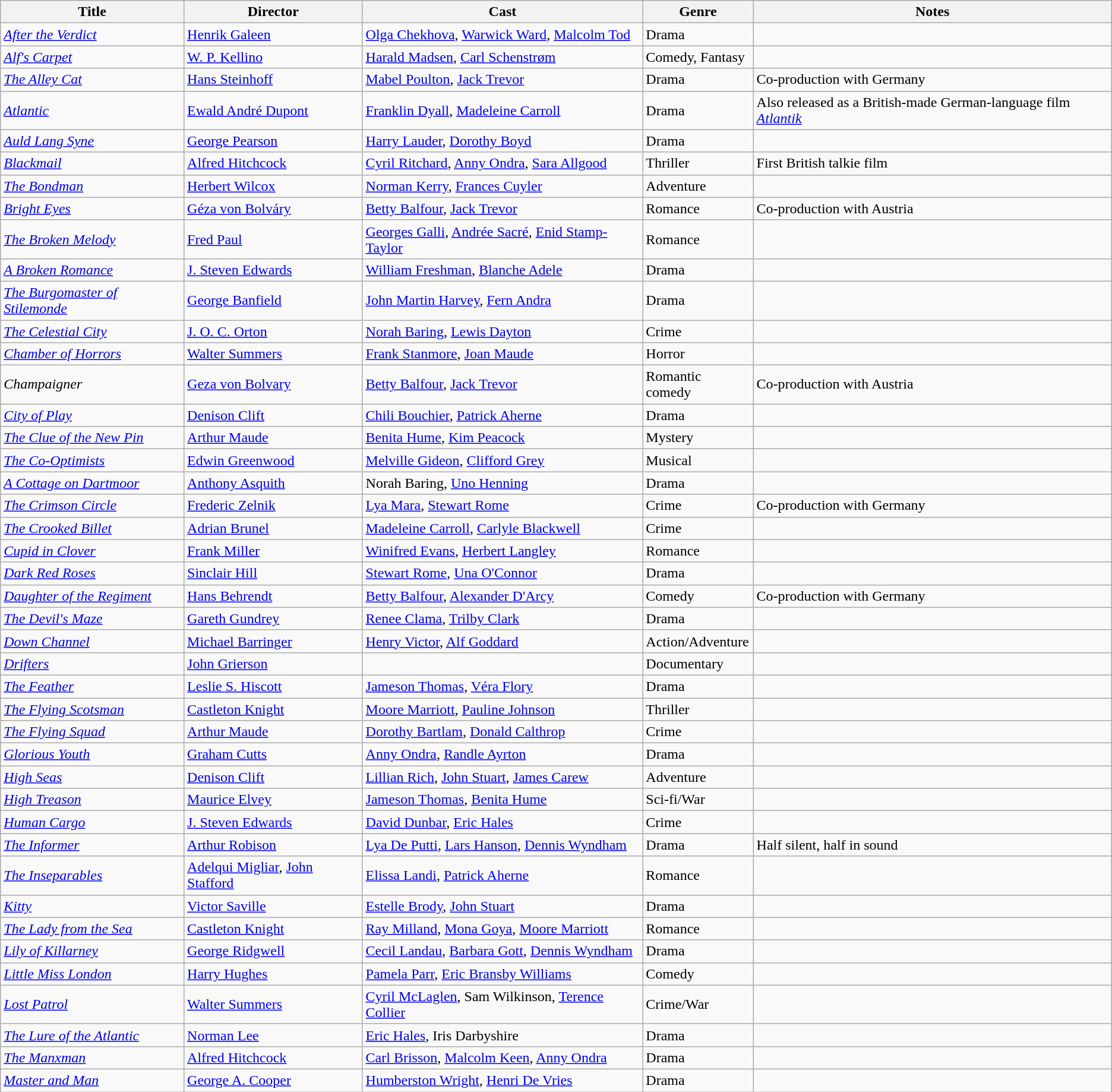<table class=wikitable>
<tr>
<th>Title</th>
<th>Director</th>
<th>Cast</th>
<th>Genre</th>
<th>Notes</th>
</tr>
<tr>
<td><em><a href='#'>After the Verdict</a></em></td>
<td><a href='#'>Henrik Galeen</a></td>
<td><a href='#'>Olga Chekhova</a>, <a href='#'>Warwick Ward</a>, <a href='#'>Malcolm Tod</a></td>
<td>Drama</td>
<td></td>
</tr>
<tr>
<td><em><a href='#'>Alf's Carpet</a></em></td>
<td><a href='#'>W. P. Kellino</a></td>
<td><a href='#'>Harald Madsen</a>, <a href='#'>Carl Schenstrøm</a></td>
<td>Comedy, Fantasy</td>
<td></td>
</tr>
<tr>
<td><em><a href='#'>The Alley Cat</a></em></td>
<td><a href='#'>Hans Steinhoff</a></td>
<td><a href='#'>Mabel Poulton</a>, <a href='#'>Jack Trevor</a></td>
<td>Drama</td>
<td>Co-production with Germany</td>
</tr>
<tr>
<td><em><a href='#'>Atlantic</a></em></td>
<td><a href='#'>Ewald André Dupont</a></td>
<td><a href='#'>Franklin Dyall</a>, <a href='#'>Madeleine Carroll</a></td>
<td>Drama</td>
<td>Also released as a British-made German-language film <em><a href='#'>Atlantik</a></em></td>
</tr>
<tr>
<td><em><a href='#'>Auld Lang Syne</a></em></td>
<td><a href='#'>George Pearson</a></td>
<td><a href='#'>Harry Lauder</a>, <a href='#'>Dorothy Boyd</a></td>
<td>Drama</td>
<td></td>
</tr>
<tr>
<td><em><a href='#'>Blackmail</a></em></td>
<td><a href='#'>Alfred Hitchcock</a></td>
<td><a href='#'>Cyril Ritchard</a>, <a href='#'>Anny Ondra</a>, <a href='#'>Sara Allgood</a></td>
<td>Thriller</td>
<td>First British talkie film</td>
</tr>
<tr>
<td><em><a href='#'>The Bondman</a></em></td>
<td><a href='#'>Herbert Wilcox</a></td>
<td><a href='#'>Norman Kerry</a>, <a href='#'>Frances Cuyler</a></td>
<td>Adventure</td>
<td></td>
</tr>
<tr>
<td><em><a href='#'>Bright Eyes</a></em></td>
<td><a href='#'>Géza von Bolváry</a></td>
<td><a href='#'>Betty Balfour</a>, <a href='#'>Jack Trevor</a></td>
<td>Romance</td>
<td>Co-production with Austria</td>
</tr>
<tr>
<td><em><a href='#'>The Broken Melody</a></em></td>
<td><a href='#'>Fred Paul</a></td>
<td><a href='#'>Georges Galli</a>, <a href='#'>Andrée Sacré</a>, <a href='#'>Enid Stamp-Taylor</a></td>
<td>Romance</td>
<td></td>
</tr>
<tr>
<td><em><a href='#'>A Broken Romance</a></em></td>
<td><a href='#'>J. Steven Edwards</a></td>
<td><a href='#'>William Freshman</a>, <a href='#'>Blanche Adele</a></td>
<td>Drama</td>
<td></td>
</tr>
<tr>
<td><em><a href='#'>The Burgomaster of Stilemonde</a></em></td>
<td><a href='#'>George Banfield</a></td>
<td><a href='#'>John Martin Harvey</a>, <a href='#'>Fern Andra</a></td>
<td>Drama</td>
<td></td>
</tr>
<tr>
<td><em><a href='#'>The Celestial City</a></em></td>
<td><a href='#'>J. O. C. Orton</a></td>
<td><a href='#'>Norah Baring</a>, <a href='#'>Lewis Dayton</a></td>
<td>Crime</td>
<td></td>
</tr>
<tr>
<td><em><a href='#'>Chamber of Horrors</a></em></td>
<td><a href='#'>Walter Summers</a></td>
<td><a href='#'>Frank Stanmore</a>, <a href='#'>Joan Maude</a></td>
<td>Horror</td>
<td></td>
</tr>
<tr>
<td><em>Champaigner</em></td>
<td><a href='#'>Geza von Bolvary</a></td>
<td><a href='#'>Betty Balfour</a>, <a href='#'>Jack Trevor</a></td>
<td>Romantic comedy</td>
<td>Co-production with Austria</td>
</tr>
<tr>
<td><em><a href='#'>City of Play</a></em></td>
<td><a href='#'>Denison Clift</a></td>
<td><a href='#'>Chili Bouchier</a>, <a href='#'>Patrick Aherne</a></td>
<td>Drama</td>
<td></td>
</tr>
<tr>
<td><em><a href='#'>The Clue of the New Pin</a></em></td>
<td><a href='#'>Arthur Maude</a></td>
<td><a href='#'>Benita Hume</a>, <a href='#'>Kim Peacock</a></td>
<td>Mystery</td>
<td></td>
</tr>
<tr>
<td><em><a href='#'>The Co-Optimists</a></em></td>
<td><a href='#'>Edwin Greenwood</a></td>
<td><a href='#'>Melville Gideon</a>, <a href='#'>Clifford Grey</a></td>
<td>Musical</td>
<td></td>
</tr>
<tr>
<td><em><a href='#'>A Cottage on Dartmoor</a></em></td>
<td><a href='#'>Anthony Asquith</a></td>
<td>Norah Baring, <a href='#'>Uno Henning</a></td>
<td>Drama</td>
<td></td>
</tr>
<tr>
<td><em><a href='#'>The Crimson Circle</a></em></td>
<td><a href='#'>Frederic Zelnik</a></td>
<td><a href='#'>Lya Mara</a>, <a href='#'>Stewart Rome</a></td>
<td>Crime</td>
<td>Co-production with Germany</td>
</tr>
<tr>
<td><em><a href='#'>The Crooked Billet</a></em></td>
<td><a href='#'>Adrian Brunel</a></td>
<td><a href='#'>Madeleine Carroll</a>, <a href='#'>Carlyle Blackwell</a></td>
<td>Crime</td>
<td></td>
</tr>
<tr>
<td><em><a href='#'>Cupid in Clover</a></em></td>
<td><a href='#'>Frank Miller</a></td>
<td><a href='#'>Winifred Evans</a>, <a href='#'>Herbert Langley</a></td>
<td>Romance</td>
<td></td>
</tr>
<tr>
<td><em><a href='#'>Dark Red Roses</a></em></td>
<td><a href='#'>Sinclair Hill</a></td>
<td><a href='#'>Stewart Rome</a>, <a href='#'>Una O'Connor</a></td>
<td>Drama</td>
<td></td>
</tr>
<tr>
<td><em><a href='#'>Daughter of the Regiment</a></em></td>
<td><a href='#'>Hans Behrendt</a></td>
<td><a href='#'>Betty Balfour</a>, <a href='#'>Alexander D'Arcy</a></td>
<td>Comedy</td>
<td>Co-production with Germany</td>
</tr>
<tr>
<td><em><a href='#'>The Devil's Maze</a></em></td>
<td><a href='#'>Gareth Gundrey</a></td>
<td><a href='#'>Renee Clama</a>, <a href='#'>Trilby Clark</a></td>
<td>Drama</td>
<td></td>
</tr>
<tr>
<td><em><a href='#'>Down Channel</a></em></td>
<td><a href='#'>Michael Barringer</a></td>
<td><a href='#'>Henry Victor</a>, <a href='#'>Alf Goddard</a></td>
<td>Action/Adventure</td>
<td></td>
</tr>
<tr>
<td><em><a href='#'>Drifters</a></em></td>
<td><a href='#'>John Grierson</a></td>
<td></td>
<td>Documentary</td>
<td></td>
</tr>
<tr>
<td><em><a href='#'>The Feather</a></em></td>
<td><a href='#'>Leslie S. Hiscott</a></td>
<td><a href='#'>Jameson Thomas</a>, <a href='#'>Véra Flory</a></td>
<td>Drama</td>
<td></td>
</tr>
<tr>
<td><em><a href='#'>The Flying Scotsman</a></em></td>
<td><a href='#'>Castleton Knight</a></td>
<td><a href='#'>Moore Marriott</a>, <a href='#'>Pauline Johnson</a></td>
<td>Thriller</td>
<td></td>
</tr>
<tr>
<td><em><a href='#'>The Flying Squad</a></em></td>
<td><a href='#'>Arthur Maude</a></td>
<td><a href='#'>Dorothy Bartlam</a>, <a href='#'>Donald Calthrop</a></td>
<td>Crime</td>
<td></td>
</tr>
<tr>
<td><em><a href='#'>Glorious Youth</a></em></td>
<td><a href='#'>Graham Cutts</a></td>
<td><a href='#'>Anny Ondra</a>, <a href='#'>Randle Ayrton</a></td>
<td>Drama</td>
<td></td>
</tr>
<tr>
<td><em><a href='#'>High Seas</a></em></td>
<td><a href='#'>Denison Clift</a></td>
<td><a href='#'>Lillian Rich</a>, <a href='#'>John Stuart</a>, <a href='#'>James Carew</a></td>
<td>Adventure</td>
<td></td>
</tr>
<tr>
<td><em><a href='#'>High Treason</a></em></td>
<td><a href='#'>Maurice Elvey</a></td>
<td><a href='#'>Jameson Thomas</a>, <a href='#'>Benita Hume</a></td>
<td>Sci-fi/War</td>
<td></td>
</tr>
<tr>
<td><em><a href='#'>Human Cargo</a></em></td>
<td><a href='#'>J. Steven Edwards</a></td>
<td><a href='#'>David Dunbar</a>, <a href='#'>Eric Hales</a></td>
<td>Crime</td>
<td></td>
</tr>
<tr>
<td><em><a href='#'>The Informer</a></em></td>
<td><a href='#'>Arthur Robison</a></td>
<td><a href='#'>Lya De Putti</a>, <a href='#'>Lars Hanson</a>, <a href='#'>Dennis Wyndham</a></td>
<td>Drama</td>
<td>Half silent, half in sound</td>
</tr>
<tr>
<td><em><a href='#'>The Inseparables</a></em></td>
<td><a href='#'>Adelqui Migliar</a>, <a href='#'>John Stafford</a></td>
<td><a href='#'>Elissa Landi</a>, <a href='#'>Patrick Aherne</a></td>
<td>Romance</td>
<td></td>
</tr>
<tr>
<td><em><a href='#'>Kitty</a></em></td>
<td><a href='#'>Victor Saville</a></td>
<td><a href='#'>Estelle Brody</a>, <a href='#'>John Stuart</a></td>
<td>Drama</td>
<td></td>
</tr>
<tr>
<td><em><a href='#'>The Lady from the Sea</a></em></td>
<td><a href='#'>Castleton Knight</a></td>
<td><a href='#'>Ray Milland</a>, <a href='#'>Mona Goya</a>, <a href='#'>Moore Marriott</a></td>
<td>Romance</td>
<td></td>
</tr>
<tr>
<td><em><a href='#'>Lily of Killarney</a></em></td>
<td><a href='#'>George Ridgwell</a></td>
<td><a href='#'>Cecil Landau</a>, <a href='#'>Barbara Gott</a>, <a href='#'>Dennis Wyndham</a></td>
<td>Drama</td>
<td></td>
</tr>
<tr>
<td><em><a href='#'>Little Miss London</a></em></td>
<td><a href='#'>Harry Hughes</a></td>
<td><a href='#'>Pamela Parr</a>, <a href='#'>Eric Bransby Williams</a></td>
<td>Comedy</td>
<td></td>
</tr>
<tr>
<td><em><a href='#'>Lost Patrol</a></em></td>
<td><a href='#'>Walter Summers</a></td>
<td><a href='#'>Cyril McLaglen</a>, Sam Wilkinson, <a href='#'>Terence Collier</a></td>
<td>Crime/War</td>
<td></td>
</tr>
<tr>
<td><em><a href='#'>The Lure of the Atlantic</a></em></td>
<td><a href='#'>Norman Lee</a></td>
<td><a href='#'>Eric Hales</a>, Iris Darbyshire</td>
<td>Drama</td>
<td></td>
</tr>
<tr>
<td><em><a href='#'>The Manxman</a></em></td>
<td><a href='#'>Alfred Hitchcock</a></td>
<td><a href='#'>Carl Brisson</a>, <a href='#'>Malcolm Keen</a>, <a href='#'>Anny Ondra</a></td>
<td>Drama</td>
<td></td>
</tr>
<tr>
<td><em><a href='#'>Master and Man</a></em></td>
<td><a href='#'>George A. Cooper</a></td>
<td><a href='#'>Humberston Wright</a>, <a href='#'>Henri De Vries</a></td>
<td>Drama</td>
<td></td>
</tr>
</table>
